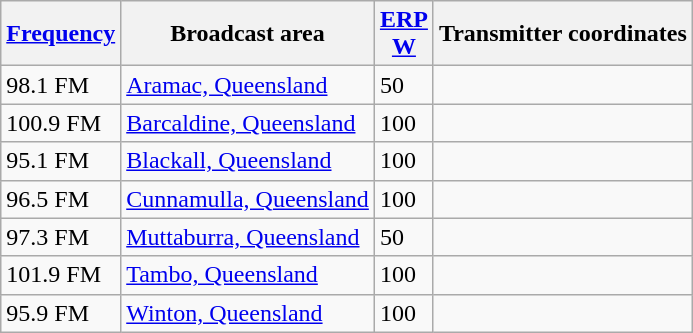<table class="wikitable sortable">
<tr>
<th data-sort-type="number"><a href='#'>Frequency</a></th>
<th>Broadcast area</th>
<th data-sort-type="number"><a href='#'>ERP</a><br><a href='#'>W</a></th>
<th class="unsortable">Transmitter coordinates</th>
</tr>
<tr>
<td>98.1 FM</td>
<td><a href='#'>Aramac, Queensland</a></td>
<td>50</td>
<td></td>
</tr>
<tr>
<td>100.9 FM</td>
<td><a href='#'>Barcaldine, Queensland</a></td>
<td>100</td>
<td></td>
</tr>
<tr>
<td>95.1 FM</td>
<td><a href='#'>Blackall, Queensland</a></td>
<td>100</td>
<td></td>
</tr>
<tr>
<td>96.5 FM</td>
<td><a href='#'>Cunnamulla, Queensland</a></td>
<td>100</td>
<td></td>
</tr>
<tr>
<td>97.3 FM</td>
<td><a href='#'>Muttaburra, Queensland</a></td>
<td>50</td>
<td></td>
</tr>
<tr>
<td>101.9 FM</td>
<td><a href='#'>Tambo, Queensland</a></td>
<td>100</td>
<td></td>
</tr>
<tr>
<td>95.9 FM</td>
<td><a href='#'>Winton, Queensland</a></td>
<td>100</td>
<td></td>
</tr>
</table>
